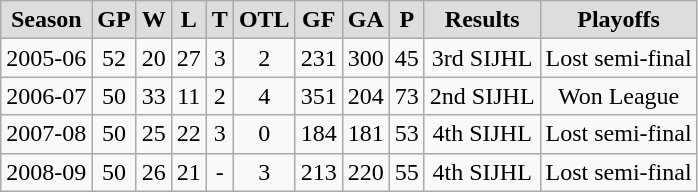<table class="wikitable">
<tr align="center"  bgcolor="#dddddd">
<td><strong>Season</strong></td>
<td><strong>GP</strong></td>
<td><strong>W</strong></td>
<td><strong>L</strong></td>
<td><strong>T</strong></td>
<td><strong>OTL</strong></td>
<td><strong>GF</strong></td>
<td><strong>GA</strong></td>
<td><strong>P</strong></td>
<td><strong>Results</strong></td>
<td><strong>Playoffs</strong></td>
</tr>
<tr align="center">
<td>2005-06</td>
<td>52</td>
<td>20</td>
<td>27</td>
<td>3</td>
<td>2</td>
<td>231</td>
<td>300</td>
<td>45</td>
<td>3rd SIJHL</td>
<td>Lost semi-final</td>
</tr>
<tr align="center">
<td>2006-07</td>
<td>50</td>
<td>33</td>
<td>11</td>
<td>2</td>
<td>4</td>
<td>351</td>
<td>204</td>
<td>73</td>
<td>2nd SIJHL</td>
<td>Won League</td>
</tr>
<tr align="center">
<td>2007-08</td>
<td>50</td>
<td>25</td>
<td>22</td>
<td>3</td>
<td>0</td>
<td>184</td>
<td>181</td>
<td>53</td>
<td>4th SIJHL</td>
<td>Lost semi-final</td>
</tr>
<tr align="center">
<td>2008-09</td>
<td>50</td>
<td>26</td>
<td>21</td>
<td>-</td>
<td>3</td>
<td>213</td>
<td>220</td>
<td>55</td>
<td>4th SIJHL</td>
<td>Lost semi-final</td>
</tr>
</table>
